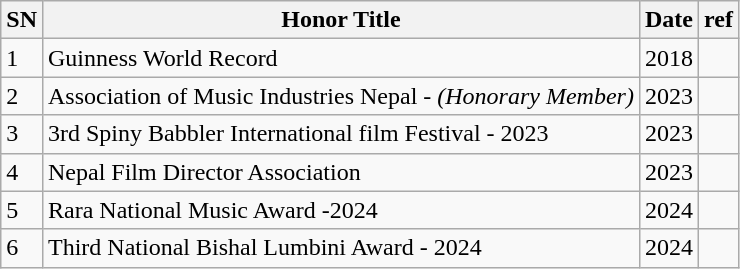<table class="wikitable sortable">
<tr>
<th>SN</th>
<th>Honor Title</th>
<th>Date</th>
<th>ref</th>
</tr>
<tr>
<td>1</td>
<td>Guinness World Record</td>
<td>2018</td>
<td></td>
</tr>
<tr>
<td>2</td>
<td>Association of Music Industries Nepal - <em>(Honorary Member)</em></td>
<td>2023</td>
<td></td>
</tr>
<tr>
<td>3</td>
<td>3rd Spiny Babbler International film Festival - 2023</td>
<td>2023</td>
<td></td>
</tr>
<tr>
<td>4</td>
<td>Nepal Film Director Association</td>
<td>2023</td>
<td></td>
</tr>
<tr>
<td>5</td>
<td>Rara National Music Award -2024</td>
<td>2024</td>
<td></td>
</tr>
<tr>
<td>6</td>
<td>Third National Bishal Lumbini Award - 2024</td>
<td>2024</td>
<td></td>
</tr>
</table>
